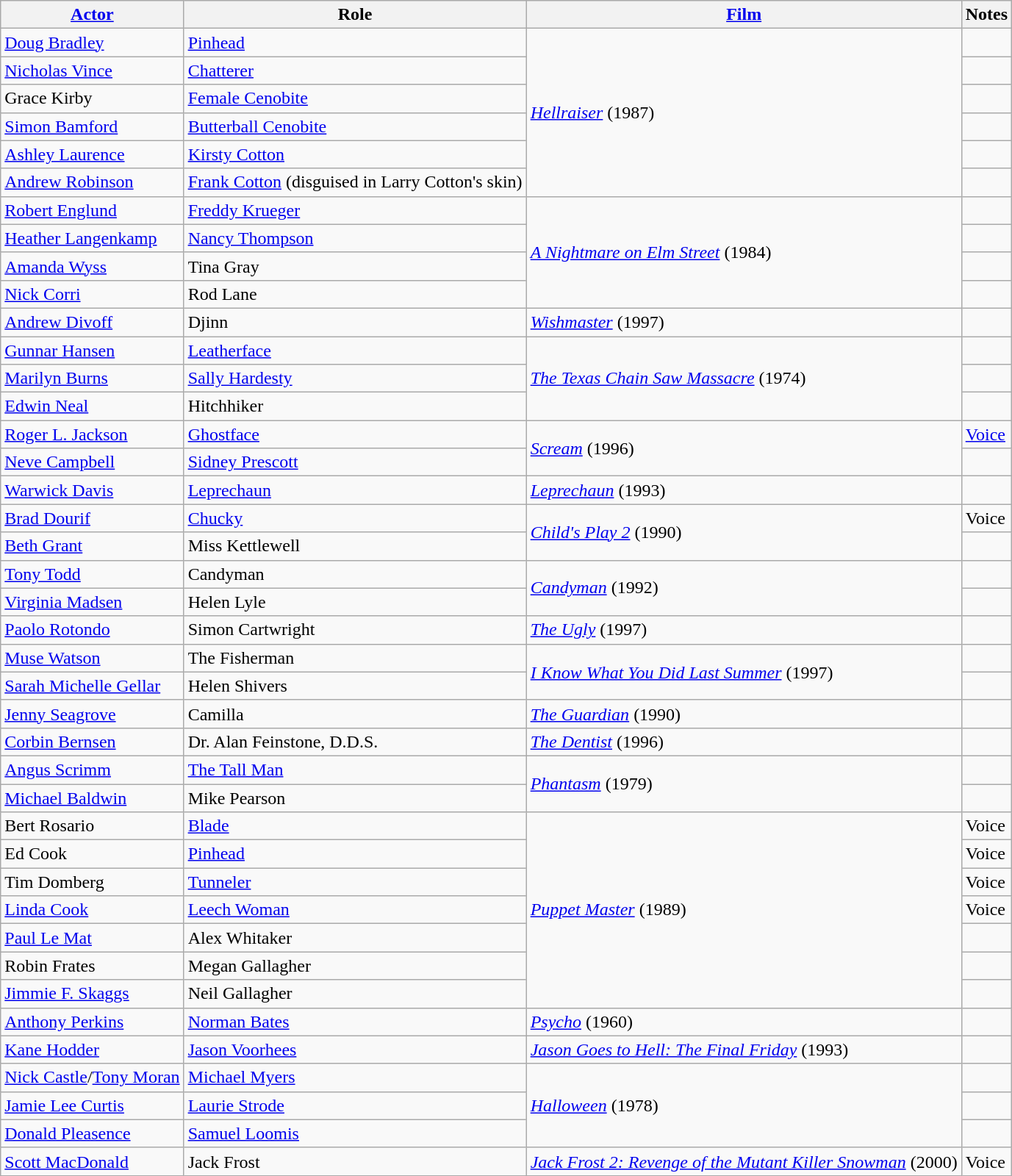<table class="wikitable">
<tr>
<th><a href='#'>Actor</a></th>
<th>Role</th>
<th><a href='#'>Film</a></th>
<th>Notes</th>
</tr>
<tr>
<td><a href='#'>Doug Bradley</a></td>
<td><a href='#'>Pinhead</a></td>
<td rowspan="6"><em><a href='#'>Hellraiser</a></em> (1987)</td>
<td></td>
</tr>
<tr>
<td><a href='#'>Nicholas Vince</a></td>
<td><a href='#'>Chatterer</a></td>
<td></td>
</tr>
<tr>
<td>Grace Kirby</td>
<td><a href='#'>Female Cenobite</a></td>
<td></td>
</tr>
<tr>
<td><a href='#'>Simon Bamford</a></td>
<td><a href='#'>Butterball Cenobite</a></td>
<td></td>
</tr>
<tr>
<td><a href='#'>Ashley Laurence</a></td>
<td><a href='#'>Kirsty Cotton</a></td>
<td></td>
</tr>
<tr>
<td><a href='#'>Andrew Robinson</a></td>
<td><a href='#'>Frank Cotton</a> (disguised in Larry Cotton's skin)</td>
<td></td>
</tr>
<tr>
<td><a href='#'>Robert Englund</a></td>
<td><a href='#'>Freddy Krueger</a></td>
<td rowspan="4"><em><a href='#'>A Nightmare on Elm Street</a></em> (1984)</td>
<td></td>
</tr>
<tr>
<td><a href='#'>Heather Langenkamp</a></td>
<td><a href='#'>Nancy Thompson</a></td>
<td></td>
</tr>
<tr>
<td><a href='#'>Amanda Wyss</a></td>
<td>Tina Gray</td>
<td></td>
</tr>
<tr>
<td><a href='#'>Nick Corri</a></td>
<td>Rod Lane</td>
<td></td>
</tr>
<tr>
<td><a href='#'>Andrew Divoff</a></td>
<td>Djinn</td>
<td><em><a href='#'>Wishmaster</a></em> (1997)</td>
<td></td>
</tr>
<tr>
<td><a href='#'>Gunnar Hansen</a></td>
<td><a href='#'>Leatherface</a></td>
<td rowspan="3"><em><a href='#'>The Texas Chain Saw Massacre</a></em> (1974)</td>
<td></td>
</tr>
<tr>
<td><a href='#'>Marilyn Burns</a></td>
<td><a href='#'>Sally Hardesty</a></td>
<td></td>
</tr>
<tr>
<td><a href='#'>Edwin Neal</a></td>
<td>Hitchhiker</td>
<td></td>
</tr>
<tr>
<td><a href='#'>Roger L. Jackson</a></td>
<td><a href='#'>Ghostface</a></td>
<td rowspan="2"><em><a href='#'>Scream</a></em> (1996)</td>
<td><a href='#'>Voice</a></td>
</tr>
<tr>
<td><a href='#'>Neve Campbell</a></td>
<td><a href='#'>Sidney Prescott</a></td>
<td></td>
</tr>
<tr>
<td><a href='#'>Warwick Davis</a></td>
<td><a href='#'>Leprechaun</a></td>
<td><em><a href='#'>Leprechaun</a></em> (1993)</td>
<td></td>
</tr>
<tr>
<td><a href='#'>Brad Dourif</a></td>
<td><a href='#'>Chucky</a></td>
<td rowspan="2"><em><a href='#'>Child's Play 2</a></em> (1990)</td>
<td>Voice</td>
</tr>
<tr>
<td><a href='#'>Beth Grant</a></td>
<td>Miss Kettlewell</td>
<td></td>
</tr>
<tr>
<td><a href='#'>Tony Todd</a></td>
<td>Candyman</td>
<td rowspan="2"><em><a href='#'>Candyman</a></em> (1992)</td>
<td></td>
</tr>
<tr>
<td><a href='#'>Virginia Madsen</a></td>
<td>Helen Lyle</td>
<td></td>
</tr>
<tr>
<td><a href='#'>Paolo Rotondo</a></td>
<td>Simon Cartwright</td>
<td><em><a href='#'>The Ugly</a></em> (1997)</td>
<td></td>
</tr>
<tr>
<td><a href='#'>Muse Watson</a></td>
<td>The Fisherman</td>
<td rowspan="2"><em><a href='#'>I Know What You Did Last Summer</a></em> (1997)</td>
<td></td>
</tr>
<tr>
<td><a href='#'>Sarah Michelle Gellar</a></td>
<td>Helen Shivers</td>
<td></td>
</tr>
<tr>
<td><a href='#'>Jenny Seagrove</a></td>
<td>Camilla</td>
<td><em><a href='#'>The Guardian</a></em> (1990)</td>
<td></td>
</tr>
<tr>
<td><a href='#'>Corbin Bernsen</a></td>
<td>Dr. Alan Feinstone, D.D.S.</td>
<td><em><a href='#'>The Dentist</a></em> (1996)</td>
<td></td>
</tr>
<tr>
<td><a href='#'>Angus Scrimm</a></td>
<td><a href='#'>The Tall Man</a></td>
<td rowspan="2"><em><a href='#'>Phantasm</a></em> (1979)</td>
<td></td>
</tr>
<tr>
<td><a href='#'>Michael Baldwin</a></td>
<td>Mike Pearson</td>
<td></td>
</tr>
<tr>
<td>Bert Rosario</td>
<td><a href='#'>Blade</a></td>
<td rowspan="7"><em><a href='#'>Puppet Master</a></em> (1989)</td>
<td>Voice</td>
</tr>
<tr>
<td>Ed Cook</td>
<td><a href='#'>Pinhead</a></td>
<td>Voice</td>
</tr>
<tr>
<td>Tim Domberg</td>
<td><a href='#'>Tunneler</a></td>
<td>Voice</td>
</tr>
<tr>
<td><a href='#'>Linda Cook</a></td>
<td><a href='#'>Leech Woman</a></td>
<td>Voice</td>
</tr>
<tr>
<td><a href='#'>Paul Le Mat</a></td>
<td>Alex Whitaker</td>
<td></td>
</tr>
<tr>
<td>Robin Frates</td>
<td>Megan Gallagher</td>
<td></td>
</tr>
<tr>
<td><a href='#'>Jimmie F. Skaggs</a></td>
<td>Neil Gallagher</td>
<td></td>
</tr>
<tr>
<td><a href='#'>Anthony Perkins</a></td>
<td><a href='#'>Norman Bates</a></td>
<td><em><a href='#'>Psycho</a></em> (1960)</td>
<td></td>
</tr>
<tr>
<td><a href='#'>Kane Hodder</a></td>
<td><a href='#'>Jason Voorhees</a></td>
<td><em><a href='#'>Jason Goes to Hell: The Final Friday</a></em> (1993)</td>
<td></td>
</tr>
<tr>
<td><a href='#'>Nick Castle</a>/<a href='#'>Tony Moran</a></td>
<td><a href='#'>Michael Myers</a></td>
<td rowspan="3"><em><a href='#'>Halloween</a></em> (1978)</td>
<td></td>
</tr>
<tr>
<td><a href='#'>Jamie Lee Curtis</a></td>
<td><a href='#'>Laurie Strode</a></td>
<td></td>
</tr>
<tr>
<td><a href='#'>Donald Pleasence</a></td>
<td><a href='#'>Samuel Loomis</a></td>
<td></td>
</tr>
<tr>
<td><a href='#'>Scott MacDonald</a></td>
<td>Jack Frost</td>
<td><em><a href='#'>Jack Frost 2: Revenge of the Mutant Killer Snowman</a></em> (2000)</td>
<td>Voice</td>
</tr>
</table>
